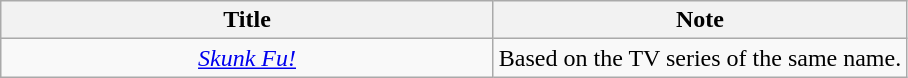<table class="wikitable sortable">
<tr>
<th width=321>Title</th>
<th>Note</th>
</tr>
<tr>
<td style="text-align:center;"><em><a href='#'>Skunk Fu!</a></em></td>
<td>Based on the TV series of the same name.</td>
</tr>
</table>
